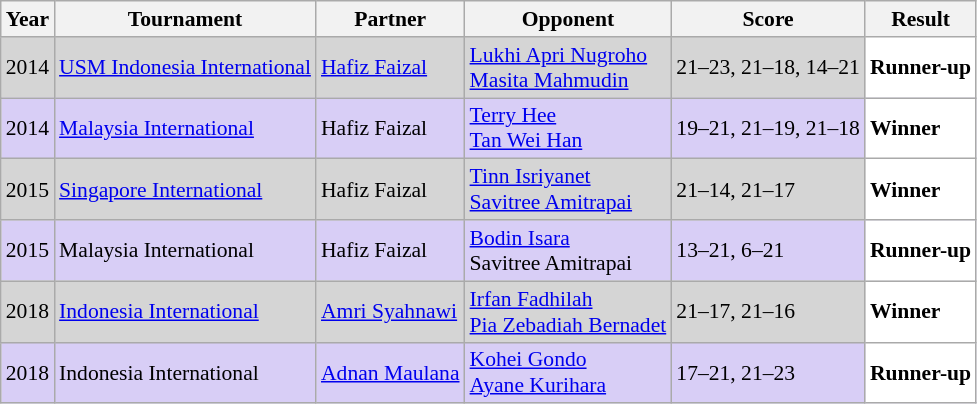<table class="sortable wikitable" style="font-size: 90%;">
<tr>
<th>Year</th>
<th>Tournament</th>
<th>Partner</th>
<th>Opponent</th>
<th>Score</th>
<th>Result</th>
</tr>
<tr style="background:#D5D5D5">
<td align="center">2014</td>
<td align="left"><a href='#'>USM Indonesia International</a></td>
<td align="left"> <a href='#'>Hafiz Faizal</a></td>
<td align="left"> <a href='#'>Lukhi Apri Nugroho</a> <br>  <a href='#'>Masita Mahmudin</a></td>
<td align="left">21–23, 21–18, 14–21</td>
<td style="text-align:left; background:white"> <strong>Runner-up</strong></td>
</tr>
<tr style="background:#D8CEF6">
<td align="center">2014</td>
<td align="left"><a href='#'>Malaysia International</a></td>
<td align="left"> Hafiz Faizal</td>
<td align="left"> <a href='#'>Terry Hee</a> <br>  <a href='#'>Tan Wei Han</a></td>
<td align="left">19–21, 21–19, 21–18</td>
<td style="text-align:left; background:white"> <strong>Winner</strong></td>
</tr>
<tr style="background:#D5D5D5">
<td align="center">2015</td>
<td align="left"><a href='#'>Singapore International</a></td>
<td align="left"> Hafiz Faizal</td>
<td align="left"> <a href='#'>Tinn Isriyanet</a> <br>  <a href='#'>Savitree Amitrapai</a></td>
<td align="left">21–14, 21–17</td>
<td style="text-align:left; background:white"> <strong>Winner</strong></td>
</tr>
<tr style="background:#D8CEF6">
<td align="center">2015</td>
<td align="left">Malaysia International</td>
<td align="left"> Hafiz Faizal</td>
<td align="left"> <a href='#'>Bodin Isara</a> <br>  Savitree Amitrapai</td>
<td align="left">13–21, 6–21</td>
<td style="text-align:left; background:white"> <strong>Runner-up</strong></td>
</tr>
<tr style="background:#D5D5D5">
<td align="center">2018</td>
<td align="left"><a href='#'>Indonesia International</a></td>
<td align="left"> <a href='#'>Amri Syahnawi</a></td>
<td align="left"> <a href='#'>Irfan Fadhilah</a> <br>  <a href='#'>Pia Zebadiah Bernadet</a></td>
<td align="left">21–17, 21–16</td>
<td style="text-align:left; background:white"> <strong>Winner</strong></td>
</tr>
<tr style="background:#D8CEF6">
<td align="center">2018</td>
<td align="left">Indonesia International</td>
<td align="left"> <a href='#'>Adnan Maulana</a></td>
<td align="left"> <a href='#'>Kohei Gondo</a> <br>  <a href='#'>Ayane Kurihara</a></td>
<td align="left">17–21, 21–23</td>
<td style="text-align:left; background:white"> <strong>Runner-up</strong></td>
</tr>
</table>
